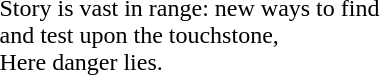<table style="border: 0px; margin-left:100px; white-space:nowrap;">
<tr>
<th scope="col" width="400px"></th>
<th scope="col" width="400px"></th>
</tr>
<tr border="0">
</tr>
<tr Valign=top>
<td><br></td>
<td><br>Story is vast in range: new ways to find<br>
and test upon the touchstone,<br>
Here danger lies.</td>
</tr>
</table>
